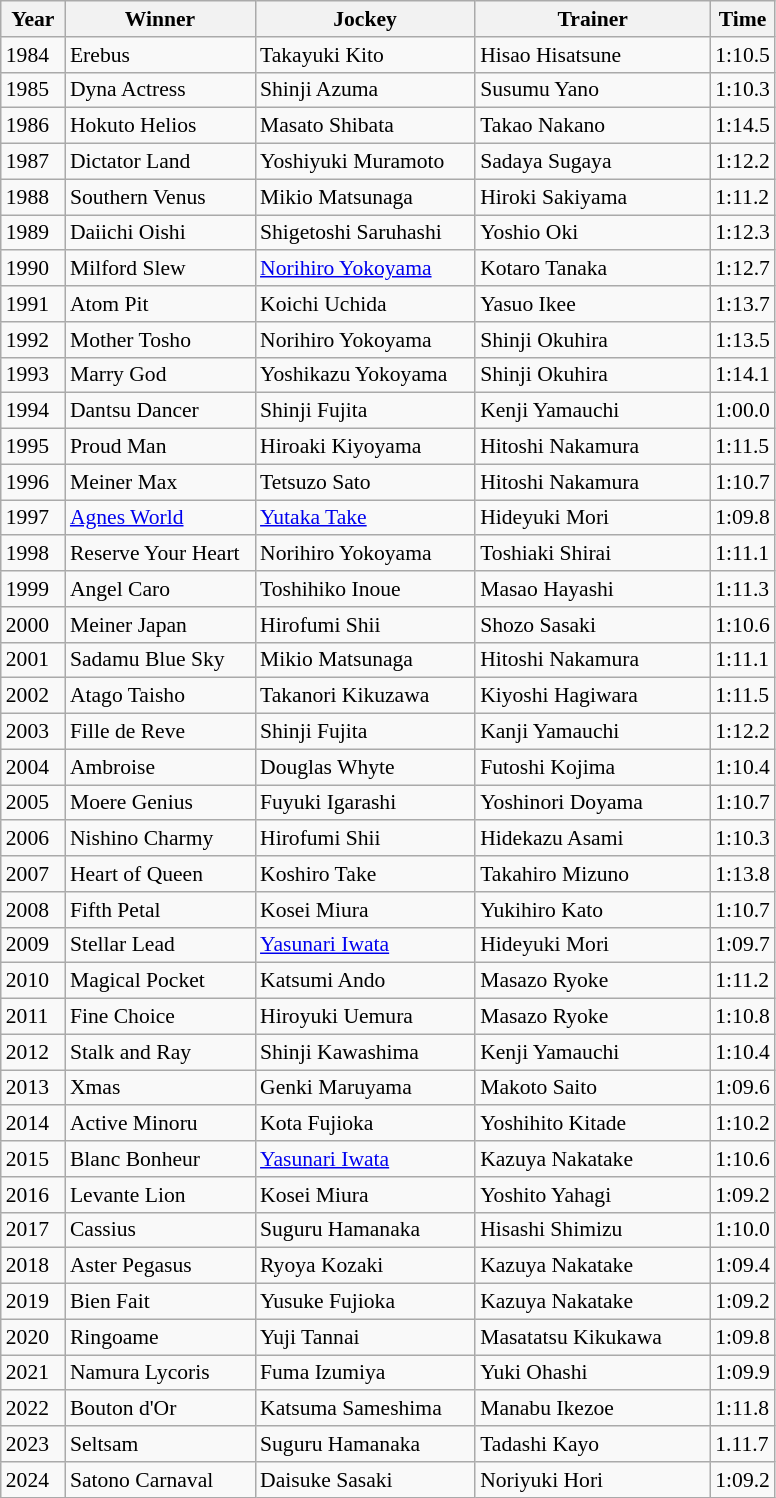<table class="wikitable sortable" style="font-size:90%">
<tr>
<th width="36px">Year<br></th>
<th width="120px">Winner<br></th>
<th width="140px">Jockey<br></th>
<th width="150px">Trainer<br></th>
<th>Time<br></th>
</tr>
<tr>
<td>1984</td>
<td>Erebus</td>
<td>Takayuki Kito</td>
<td>Hisao Hisatsune</td>
<td>1:10.5</td>
</tr>
<tr>
<td>1985</td>
<td>Dyna Actress</td>
<td>Shinji Azuma</td>
<td>Susumu Yano</td>
<td>1:10.3</td>
</tr>
<tr>
<td>1986</td>
<td>Hokuto Helios</td>
<td>Masato Shibata</td>
<td>Takao Nakano</td>
<td>1:14.5</td>
</tr>
<tr>
<td>1987</td>
<td>Dictator Land</td>
<td>Yoshiyuki Muramoto</td>
<td>Sadaya Sugaya</td>
<td>1:12.2</td>
</tr>
<tr>
<td>1988</td>
<td>Southern Venus</td>
<td>Mikio Matsunaga</td>
<td>Hiroki Sakiyama</td>
<td>1:11.2</td>
</tr>
<tr>
<td>1989</td>
<td>Daiichi Oishi</td>
<td>Shigetoshi Saruhashi</td>
<td>Yoshio Oki</td>
<td>1:12.3</td>
</tr>
<tr>
<td>1990</td>
<td>Milford Slew</td>
<td><a href='#'>Norihiro Yokoyama</a></td>
<td>Kotaro Tanaka</td>
<td>1:12.7</td>
</tr>
<tr>
<td>1991</td>
<td>Atom Pit</td>
<td>Koichi Uchida</td>
<td>Yasuo Ikee</td>
<td>1:13.7</td>
</tr>
<tr>
<td>1992</td>
<td>Mother Tosho</td>
<td>Norihiro Yokoyama</td>
<td>Shinji Okuhira</td>
<td>1:13.5</td>
</tr>
<tr>
<td>1993</td>
<td>Marry God</td>
<td>Yoshikazu Yokoyama</td>
<td>Shinji Okuhira</td>
<td>1:14.1</td>
</tr>
<tr>
<td>1994</td>
<td>Dantsu Dancer</td>
<td>Shinji Fujita</td>
<td>Kenji Yamauchi</td>
<td>1:00.0</td>
</tr>
<tr>
<td>1995</td>
<td>Proud Man</td>
<td>Hiroaki Kiyoyama</td>
<td>Hitoshi Nakamura</td>
<td>1:11.5</td>
</tr>
<tr>
<td>1996</td>
<td>Meiner Max</td>
<td>Tetsuzo Sato</td>
<td>Hitoshi Nakamura</td>
<td>1:10.7</td>
</tr>
<tr>
<td>1997</td>
<td><a href='#'>Agnes World</a></td>
<td><a href='#'>Yutaka Take</a></td>
<td>Hideyuki Mori</td>
<td>1:09.8</td>
</tr>
<tr>
<td>1998</td>
<td>Reserve Your Heart</td>
<td>Norihiro Yokoyama</td>
<td>Toshiaki Shirai</td>
<td>1:11.1</td>
</tr>
<tr>
<td>1999</td>
<td>Angel Caro</td>
<td>Toshihiko Inoue</td>
<td>Masao Hayashi</td>
<td>1:11.3</td>
</tr>
<tr>
<td>2000</td>
<td>Meiner Japan</td>
<td>Hirofumi Shii</td>
<td>Shozo Sasaki</td>
<td>1:10.6</td>
</tr>
<tr>
<td>2001</td>
<td>Sadamu Blue Sky</td>
<td>Mikio Matsunaga</td>
<td>Hitoshi Nakamura</td>
<td>1:11.1</td>
</tr>
<tr>
<td>2002</td>
<td>Atago Taisho</td>
<td>Takanori Kikuzawa</td>
<td>Kiyoshi Hagiwara</td>
<td>1:11.5</td>
</tr>
<tr>
<td>2003</td>
<td>Fille de Reve</td>
<td>Shinji Fujita</td>
<td>Kanji Yamauchi</td>
<td>1:12.2</td>
</tr>
<tr>
<td>2004</td>
<td>Ambroise</td>
<td>Douglas Whyte</td>
<td>Futoshi Kojima</td>
<td>1:10.4</td>
</tr>
<tr>
<td>2005</td>
<td>Moere Genius</td>
<td>Fuyuki Igarashi</td>
<td>Yoshinori Doyama</td>
<td>1:10.7</td>
</tr>
<tr>
<td>2006</td>
<td>Nishino Charmy</td>
<td>Hirofumi Shii</td>
<td>Hidekazu Asami</td>
<td>1:10.3</td>
</tr>
<tr>
<td>2007</td>
<td>Heart of Queen</td>
<td>Koshiro Take</td>
<td>Takahiro Mizuno</td>
<td>1:13.8</td>
</tr>
<tr>
<td>2008</td>
<td>Fifth Petal</td>
<td>Kosei Miura</td>
<td>Yukihiro Kato</td>
<td>1:10.7</td>
</tr>
<tr>
<td>2009</td>
<td>Stellar Lead</td>
<td><a href='#'>Yasunari Iwata</a></td>
<td>Hideyuki Mori</td>
<td>1:09.7</td>
</tr>
<tr>
<td>2010</td>
<td>Magical Pocket</td>
<td>Katsumi Ando</td>
<td>Masazo Ryoke</td>
<td>1:11.2</td>
</tr>
<tr>
<td>2011</td>
<td>Fine Choice</td>
<td>Hiroyuki Uemura</td>
<td>Masazo Ryoke</td>
<td>1:10.8</td>
</tr>
<tr>
<td>2012</td>
<td>Stalk and Ray</td>
<td>Shinji Kawashima</td>
<td>Kenji Yamauchi</td>
<td>1:10.4</td>
</tr>
<tr>
<td>2013</td>
<td>Xmas</td>
<td>Genki Maruyama</td>
<td>Makoto Saito</td>
<td>1:09.6</td>
</tr>
<tr>
<td>2014</td>
<td>Active Minoru</td>
<td>Kota Fujioka</td>
<td>Yoshihito Kitade</td>
<td>1:10.2</td>
</tr>
<tr>
<td>2015</td>
<td>Blanc Bonheur</td>
<td><a href='#'>Yasunari Iwata</a></td>
<td>Kazuya Nakatake</td>
<td>1:10.6</td>
</tr>
<tr>
<td>2016</td>
<td>Levante Lion</td>
<td>Kosei Miura</td>
<td>Yoshito Yahagi</td>
<td>1:09.2</td>
</tr>
<tr>
<td>2017</td>
<td>Cassius</td>
<td>Suguru Hamanaka</td>
<td>Hisashi Shimizu</td>
<td>1:10.0</td>
</tr>
<tr>
<td>2018</td>
<td>Aster Pegasus</td>
<td>Ryoya Kozaki</td>
<td>Kazuya Nakatake</td>
<td>1:09.4</td>
</tr>
<tr>
<td>2019</td>
<td>Bien Fait</td>
<td>Yusuke Fujioka</td>
<td>Kazuya Nakatake</td>
<td>1:09.2</td>
</tr>
<tr>
<td>2020</td>
<td>Ringoame</td>
<td>Yuji Tannai</td>
<td>Masatatsu Kikukawa</td>
<td>1:09.8</td>
</tr>
<tr>
<td>2021</td>
<td>Namura Lycoris</td>
<td>Fuma Izumiya</td>
<td>Yuki Ohashi</td>
<td>1:09.9</td>
</tr>
<tr>
<td>2022</td>
<td>Bouton d'Or</td>
<td>Katsuma Sameshima</td>
<td>Manabu Ikezoe</td>
<td>1:11.8</td>
</tr>
<tr>
<td>2023</td>
<td>Seltsam</td>
<td>Suguru Hamanaka</td>
<td>Tadashi Kayo</td>
<td>1.11.7</td>
</tr>
<tr>
<td>2024</td>
<td>Satono Carnaval</td>
<td>Daisuke Sasaki</td>
<td>Noriyuki Hori</td>
<td>1:09.2</td>
</tr>
</table>
